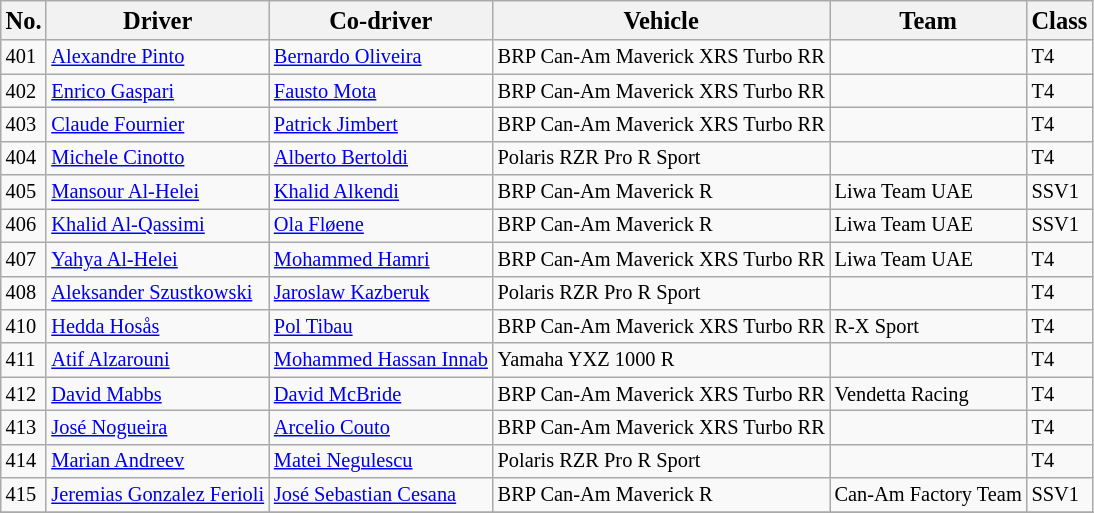<table class="wikitable sortable" style="font-size:85%;">
<tr>
<th><big>No.</big></th>
<th><big>Driver</big></th>
<th><big>Co-driver</big></th>
<th><big>Vehicle</big></th>
<th><big>Team</big></th>
<th><big>Class</big></th>
</tr>
<tr>
<td>401</td>
<td> <a href='#'>Alexandre Pinto</a></td>
<td> <a href='#'>Bernardo Oliveira</a></td>
<td>BRP Can-Am Maverick XRS Turbo RR</td>
<td></td>
<td>T4</td>
</tr>
<tr>
<td>402</td>
<td> <a href='#'>Enrico Gaspari</a></td>
<td> <a href='#'>Fausto Mota</a></td>
<td>BRP Can-Am Maverick XRS Turbo RR</td>
<td></td>
<td>T4</td>
</tr>
<tr>
<td>403</td>
<td> <a href='#'>Claude Fournier</a></td>
<td> <a href='#'>Patrick Jimbert</a></td>
<td>BRP Can-Am Maverick XRS Turbo RR</td>
<td></td>
<td>T4</td>
</tr>
<tr>
<td>404</td>
<td> <a href='#'>Michele Cinotto</a></td>
<td> <a href='#'>Alberto Bertoldi</a></td>
<td>Polaris RZR Pro R Sport</td>
<td></td>
<td>T4</td>
</tr>
<tr>
<td>405</td>
<td> <a href='#'>Mansour Al-Helei</a></td>
<td> <a href='#'>Khalid Alkendi</a></td>
<td>BRP Can-Am Maverick R</td>
<td>Liwa Team UAE</td>
<td>SSV1</td>
</tr>
<tr>
<td>406</td>
<td> <a href='#'>Khalid Al-Qassimi</a></td>
<td> <a href='#'>Ola Fløene</a></td>
<td>BRP Can-Am Maverick R</td>
<td>Liwa Team UAE</td>
<td>SSV1</td>
</tr>
<tr>
<td>407</td>
<td> <a href='#'>Yahya Al-Helei</a></td>
<td> <a href='#'>Mohammed Hamri</a></td>
<td>BRP Can-Am Maverick XRS Turbo RR</td>
<td>Liwa Team UAE</td>
<td>T4</td>
</tr>
<tr>
<td>408</td>
<td> <a href='#'>Aleksander Szustkowski</a></td>
<td> <a href='#'>Jaroslaw Kazberuk</a></td>
<td>Polaris RZR Pro R Sport</td>
<td></td>
<td>T4</td>
</tr>
<tr>
<td>410</td>
<td> <a href='#'>Hedda Hosås</a></td>
<td> <a href='#'>Pol Tibau</a></td>
<td>BRP Can-Am Maverick XRS Turbo RR</td>
<td>R-X Sport</td>
<td>T4</td>
</tr>
<tr>
<td>411</td>
<td> <a href='#'>Atif Alzarouni</a></td>
<td> <a href='#'>Mohammed Hassan Innab</a></td>
<td>Yamaha YXZ 1000 R</td>
<td></td>
<td>T4</td>
</tr>
<tr>
<td>412</td>
<td> <a href='#'>David Mabbs</a></td>
<td> <a href='#'>David McBride</a></td>
<td>BRP Can-Am Maverick XRS Turbo RR</td>
<td>Vendetta Racing</td>
<td>T4</td>
</tr>
<tr>
<td>413</td>
<td> <a href='#'>José Nogueira</a></td>
<td> <a href='#'>Arcelio Couto</a></td>
<td>BRP Can-Am Maverick XRS Turbo RR</td>
<td></td>
<td>T4</td>
</tr>
<tr>
<td>414</td>
<td> <a href='#'>Marian Andreev</a></td>
<td> <a href='#'>Matei Negulescu</a></td>
<td>Polaris RZR Pro R Sport</td>
<td></td>
<td>T4</td>
</tr>
<tr>
<td>415</td>
<td> <a href='#'>Jeremias Gonzalez Ferioli</a></td>
<td> <a href='#'>José Sebastian Cesana</a></td>
<td>BRP Can-Am Maverick R</td>
<td>Can-Am Factory Team</td>
<td>SSV1</td>
</tr>
<tr>
</tr>
</table>
